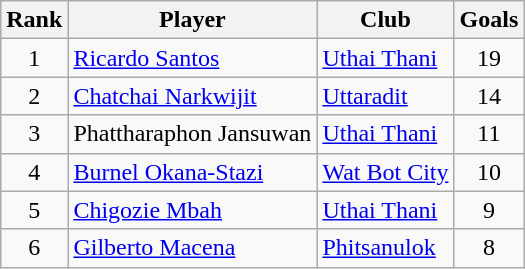<table class="wikitable" style="text-align:center">
<tr>
<th>Rank</th>
<th>Player</th>
<th>Club</th>
<th>Goals</th>
</tr>
<tr>
<td>1</td>
<td align="left"> <a href='#'>Ricardo Santos</a></td>
<td align="left"><a href='#'>Uthai Thani</a></td>
<td>19</td>
</tr>
<tr>
<td>2</td>
<td align="left"> <a href='#'>Chatchai Narkwijit</a></td>
<td align="left"><a href='#'>Uttaradit</a></td>
<td>14</td>
</tr>
<tr>
<td>3</td>
<td align="left"> Phattharaphon Jansuwan</td>
<td align="left"><a href='#'>Uthai Thani</a></td>
<td>11</td>
</tr>
<tr>
<td>4</td>
<td align="left"> <a href='#'>Burnel Okana-Stazi</a></td>
<td align="left"><a href='#'>Wat Bot City</a></td>
<td>10</td>
</tr>
<tr>
<td>5</td>
<td align="left"> <a href='#'>Chigozie Mbah</a></td>
<td align="left"><a href='#'>Uthai Thani</a></td>
<td>9</td>
</tr>
<tr>
<td>6</td>
<td align="left"> <a href='#'>Gilberto Macena</a></td>
<td align="left"><a href='#'>Phitsanulok</a></td>
<td>8</td>
</tr>
</table>
